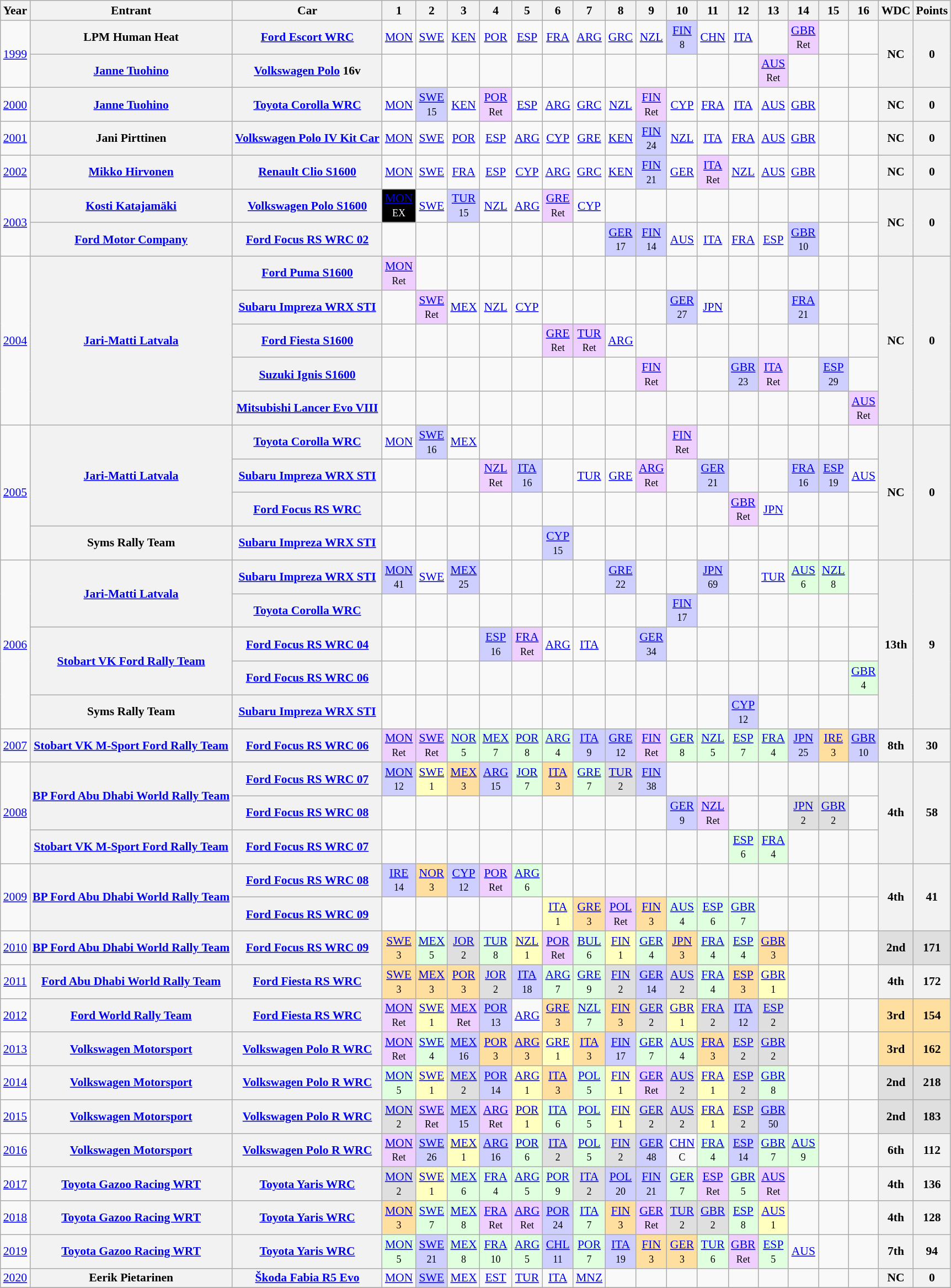<table class="wikitable" style="text-align:center; font-size:90%">
<tr>
<th>Year</th>
<th>Entrant</th>
<th>Car</th>
<th>1</th>
<th>2</th>
<th>3</th>
<th>4</th>
<th>5</th>
<th>6</th>
<th>7</th>
<th>8</th>
<th>9</th>
<th>10</th>
<th>11</th>
<th>12</th>
<th>13</th>
<th>14</th>
<th>15</th>
<th>16</th>
<th>WDC</th>
<th>Points</th>
</tr>
<tr>
<td rowspan="2"><a href='#'>1999</a></td>
<th>LPM Human Heat</th>
<th><a href='#'>Ford Escort WRC</a></th>
<td><a href='#'>MON</a></td>
<td><a href='#'>SWE</a></td>
<td><a href='#'>KEN</a></td>
<td><a href='#'>POR</a></td>
<td><a href='#'>ESP</a></td>
<td><a href='#'>FRA</a></td>
<td><a href='#'>ARG</a></td>
<td><a href='#'>GRC</a></td>
<td><a href='#'>NZL</a></td>
<td style="background:#CFCFFF;"><a href='#'>FIN</a><br><small>8</small></td>
<td><a href='#'>CHN</a></td>
<td><a href='#'>ITA</a></td>
<td></td>
<td style="background:#EFCFFF;"><a href='#'>GBR</a><br><small>Ret</small></td>
<td></td>
<td></td>
<th rowspan=2>NC</th>
<th rowspan=2>0</th>
</tr>
<tr>
<th><a href='#'>Janne Tuohino</a></th>
<th><a href='#'>Volkswagen Polo</a> 16v</th>
<td></td>
<td></td>
<td></td>
<td></td>
<td></td>
<td></td>
<td></td>
<td></td>
<td></td>
<td></td>
<td></td>
<td></td>
<td style="background:#EFCFFF;"><a href='#'>AUS</a><br><small>Ret</small></td>
<td></td>
<td></td>
<td></td>
</tr>
<tr>
<td><a href='#'>2000</a></td>
<th><a href='#'>Janne Tuohino</a></th>
<th><a href='#'>Toyota Corolla WRC</a></th>
<td><a href='#'>MON</a></td>
<td style="background:#CFCFFF;"><a href='#'>SWE</a><br><small>15</small></td>
<td><a href='#'>KEN</a></td>
<td style="background:#EFCFFF;"><a href='#'>POR</a><br><small>Ret</small></td>
<td><a href='#'>ESP</a></td>
<td><a href='#'>ARG</a></td>
<td><a href='#'>GRC</a></td>
<td><a href='#'>NZL</a></td>
<td style="background:#EFCFFF;"><a href='#'>FIN</a><br><small>Ret</small></td>
<td><a href='#'>CYP</a></td>
<td><a href='#'>FRA</a></td>
<td><a href='#'>ITA</a></td>
<td><a href='#'>AUS</a></td>
<td><a href='#'>GBR</a></td>
<td></td>
<td></td>
<th>NC</th>
<th>0</th>
</tr>
<tr>
<td><a href='#'>2001</a></td>
<th>Jani Pirttinen</th>
<th><a href='#'>Volkswagen Polo IV Kit Car</a></th>
<td><a href='#'>MON</a></td>
<td><a href='#'>SWE</a></td>
<td><a href='#'>POR</a></td>
<td><a href='#'>ESP</a></td>
<td><a href='#'>ARG</a></td>
<td><a href='#'>CYP</a></td>
<td><a href='#'>GRE</a></td>
<td><a href='#'>KEN</a></td>
<td style="background:#CFCFFF;"><a href='#'>FIN</a><br><small>24</small></td>
<td><a href='#'>NZL</a></td>
<td><a href='#'>ITA</a></td>
<td><a href='#'>FRA</a></td>
<td><a href='#'>AUS</a></td>
<td><a href='#'>GBR</a></td>
<td></td>
<td></td>
<th>NC</th>
<th>0</th>
</tr>
<tr>
<td><a href='#'>2002</a></td>
<th><a href='#'>Mikko Hirvonen</a></th>
<th><a href='#'>Renault Clio S1600</a></th>
<td><a href='#'>MON</a></td>
<td><a href='#'>SWE</a></td>
<td><a href='#'>FRA</a></td>
<td><a href='#'>ESP</a></td>
<td><a href='#'>CYP</a></td>
<td><a href='#'>ARG</a></td>
<td><a href='#'>GRC</a></td>
<td><a href='#'>KEN</a></td>
<td style="background:#CFCFFF;"><a href='#'>FIN</a><br><small>21</small></td>
<td><a href='#'>GER</a></td>
<td style="background:#EFCFFF;"><a href='#'>ITA</a><br><small>Ret</small></td>
<td><a href='#'>NZL</a></td>
<td><a href='#'>AUS</a></td>
<td><a href='#'>GBR</a></td>
<td></td>
<td></td>
<th>NC</th>
<th>0</th>
</tr>
<tr>
<td rowspan="2"><a href='#'>2003</a></td>
<th><a href='#'>Kosti Katajamäki</a></th>
<th><a href='#'>Volkswagen Polo S1600</a></th>
<td style="background:#000000; color:white"><a href='#'><span>MON</span></a><br><small>EX</small></td>
<td><a href='#'>SWE</a></td>
<td style="background:#CFCFFF;"><a href='#'>TUR</a><br><small>15</small></td>
<td><a href='#'>NZL</a></td>
<td><a href='#'>ARG</a></td>
<td style="background:#EFCFFF;"><a href='#'>GRE</a><br><small>Ret</small></td>
<td><a href='#'>CYP</a></td>
<td></td>
<td></td>
<td></td>
<td></td>
<td></td>
<td></td>
<td></td>
<td></td>
<td></td>
<th rowspan="2">NC</th>
<th rowspan="2">0</th>
</tr>
<tr>
<th><a href='#'>Ford Motor Company</a></th>
<th><a href='#'>Ford Focus RS WRC 02</a></th>
<td></td>
<td></td>
<td></td>
<td></td>
<td></td>
<td></td>
<td></td>
<td style="background:#CFCFFF;"><a href='#'>GER</a><br><small>17</small></td>
<td style="background:#CFCFFF;"><a href='#'>FIN</a><br><small>14</small></td>
<td><a href='#'>AUS</a></td>
<td><a href='#'>ITA</a></td>
<td><a href='#'>FRA</a></td>
<td><a href='#'>ESP</a></td>
<td style="background:#CFCFFF;"><a href='#'>GBR</a><br><small>10</small></td>
<td></td>
<td></td>
</tr>
<tr>
<td rowspan=5><a href='#'>2004</a></td>
<th rowspan=5><a href='#'>Jari-Matti Latvala</a></th>
<th><a href='#'>Ford Puma S1600</a></th>
<td style="background:#EFCFFF;"><a href='#'>MON</a><br><small>Ret</small></td>
<td></td>
<td></td>
<td></td>
<td></td>
<td></td>
<td></td>
<td></td>
<td></td>
<td></td>
<td></td>
<td></td>
<td></td>
<td></td>
<td></td>
<td></td>
<th rowspan=5>NC</th>
<th rowspan=5>0</th>
</tr>
<tr>
<th><a href='#'>Subaru Impreza WRX STI</a></th>
<td></td>
<td style="background:#EFCFFF;"><a href='#'>SWE</a><br><small>Ret</small></td>
<td><a href='#'>MEX</a></td>
<td><a href='#'>NZL</a></td>
<td><a href='#'>CYP</a></td>
<td></td>
<td></td>
<td></td>
<td></td>
<td style="background:#CFCFFF;"><a href='#'>GER</a><br><small>27</small></td>
<td><a href='#'>JPN</a></td>
<td></td>
<td></td>
<td style="background:#CFCFFF;"><a href='#'>FRA</a><br><small>21</small></td>
<td></td>
<td></td>
</tr>
<tr>
<th><a href='#'>Ford Fiesta S1600</a></th>
<td></td>
<td></td>
<td></td>
<td></td>
<td></td>
<td style="background:#EFCFFF;"><a href='#'>GRE</a><br><small>Ret</small></td>
<td style="background:#EFCFFF;"><a href='#'>TUR</a><br><small>Ret</small></td>
<td><a href='#'>ARG</a></td>
<td></td>
<td></td>
<td></td>
<td></td>
<td></td>
<td></td>
<td></td>
<td></td>
</tr>
<tr>
<th><a href='#'>Suzuki Ignis S1600</a></th>
<td></td>
<td></td>
<td></td>
<td></td>
<td></td>
<td></td>
<td></td>
<td></td>
<td style="background:#EFCFFF;"><a href='#'>FIN</a><br><small>Ret</small></td>
<td></td>
<td></td>
<td style="background:#CFCFFF;"><a href='#'>GBR</a><br><small>23</small></td>
<td style="background:#EFCFFF;"><a href='#'>ITA</a><br><small>Ret</small></td>
<td></td>
<td style="background:#CFCFFF;"><a href='#'>ESP</a><br><small>29</small></td>
<td></td>
</tr>
<tr>
<th><a href='#'>Mitsubishi Lancer Evo VIII</a></th>
<td></td>
<td></td>
<td></td>
<td></td>
<td></td>
<td></td>
<td></td>
<td></td>
<td></td>
<td></td>
<td></td>
<td></td>
<td></td>
<td></td>
<td></td>
<td style="background:#EFCFFF;"><a href='#'>AUS</a><br><small>Ret</small></td>
</tr>
<tr>
<td rowspan=4><a href='#'>2005</a></td>
<th rowspan=3><a href='#'>Jari-Matti Latvala</a></th>
<th><a href='#'>Toyota Corolla WRC</a></th>
<td><a href='#'>MON</a></td>
<td style="background:#CFCFFF;"><a href='#'>SWE</a><br><small>16</small></td>
<td><a href='#'>MEX</a></td>
<td></td>
<td></td>
<td></td>
<td></td>
<td></td>
<td></td>
<td style="background:#EFCFFF;"><a href='#'>FIN</a><br><small>Ret</small></td>
<td></td>
<td></td>
<td></td>
<td></td>
<td></td>
<td></td>
<th rowspan=4>NC</th>
<th rowspan=4>0</th>
</tr>
<tr>
<th><a href='#'>Subaru Impreza WRX STI</a></th>
<td></td>
<td></td>
<td></td>
<td style="background:#EFCFFF;"><a href='#'>NZL</a><br><small>Ret</small></td>
<td style="background:#CFCFFF;"><a href='#'>ITA</a><br><small>16</small></td>
<td></td>
<td><a href='#'>TUR</a></td>
<td><a href='#'>GRE</a></td>
<td style="background:#EFCFFF;"><a href='#'>ARG</a><br><small>Ret</small></td>
<td></td>
<td style="background:#CFCFFF;"><a href='#'>GER</a><br><small>21</small></td>
<td></td>
<td></td>
<td style="background:#CFCFFF;"><a href='#'>FRA</a><br><small>16</small></td>
<td style="background:#CFCFFF;"><a href='#'>ESP</a><br><small>19</small></td>
<td><a href='#'>AUS</a></td>
</tr>
<tr>
<th><a href='#'>Ford Focus RS WRC</a></th>
<td></td>
<td></td>
<td></td>
<td></td>
<td></td>
<td></td>
<td></td>
<td></td>
<td></td>
<td></td>
<td></td>
<td style="background:#EFCFFF;"><a href='#'>GBR</a><br><small>Ret</small></td>
<td><a href='#'>JPN</a></td>
<td></td>
<td></td>
<td></td>
</tr>
<tr>
<th>Syms Rally Team</th>
<th><a href='#'>Subaru Impreza WRX STI</a></th>
<td></td>
<td></td>
<td></td>
<td></td>
<td></td>
<td style="background:#CFCFFF;"><a href='#'>CYP</a><br><small>15</small></td>
<td></td>
<td></td>
<td></td>
<td></td>
<td></td>
<td></td>
<td></td>
<td></td>
<td></td>
<td></td>
</tr>
<tr>
<td rowspan=5><a href='#'>2006</a></td>
<th rowspan=2><a href='#'>Jari-Matti Latvala</a></th>
<th><a href='#'>Subaru Impreza WRX STI</a></th>
<td style="background:#CFCFFF;"><a href='#'>MON</a><br><small>41</small></td>
<td><a href='#'>SWE</a></td>
<td style="background:#CFCFFF;"><a href='#'>MEX</a><br><small>25</small></td>
<td></td>
<td></td>
<td></td>
<td></td>
<td style="background:#CFCFFF;"><a href='#'>GRE</a><br><small>22</small></td>
<td></td>
<td></td>
<td style="background:#CFCFFF;"><a href='#'>JPN</a><br><small>69</small></td>
<td></td>
<td><a href='#'>TUR</a></td>
<td style="background:#DFFFDF;"><a href='#'>AUS</a><br><small>6</small></td>
<td style="background:#DFFFDF;"><a href='#'>NZL</a><br><small>8</small></td>
<td></td>
<th rowspan=5>13th</th>
<th rowspan=5>9</th>
</tr>
<tr>
<th><a href='#'>Toyota Corolla WRC</a></th>
<td></td>
<td></td>
<td></td>
<td></td>
<td></td>
<td></td>
<td></td>
<td></td>
<td></td>
<td style="background:#CFCFFF;"><a href='#'>FIN</a><br><small>17</small></td>
<td></td>
<td></td>
<td></td>
<td></td>
<td></td>
<td></td>
</tr>
<tr>
<th rowspan=2><a href='#'>Stobart VK Ford Rally Team</a></th>
<th><a href='#'>Ford Focus RS WRC 04</a></th>
<td></td>
<td></td>
<td></td>
<td style="background:#CFCFFF;"><a href='#'>ESP</a><br><small>16</small></td>
<td style="background:#EFCFFF;"><a href='#'>FRA</a><br><small>Ret</small></td>
<td><a href='#'>ARG</a></td>
<td><a href='#'>ITA</a></td>
<td></td>
<td style="background:#CFCFFF;"><a href='#'>GER</a><br><small>34</small></td>
<td></td>
<td></td>
<td></td>
<td></td>
<td></td>
<td></td>
<td></td>
</tr>
<tr>
<th><a href='#'>Ford Focus RS WRC 06</a></th>
<td></td>
<td></td>
<td></td>
<td></td>
<td></td>
<td></td>
<td></td>
<td></td>
<td></td>
<td></td>
<td></td>
<td></td>
<td></td>
<td></td>
<td></td>
<td style="background:#DFFFDF;"><a href='#'>GBR</a><br><small>4</small></td>
</tr>
<tr>
<th>Syms Rally Team</th>
<th><a href='#'>Subaru Impreza WRX STI</a></th>
<td></td>
<td></td>
<td></td>
<td></td>
<td></td>
<td></td>
<td></td>
<td></td>
<td></td>
<td></td>
<td></td>
<td style="background:#CFCFFF;"><a href='#'>CYP</a><br><small>12</small></td>
<td></td>
<td></td>
<td></td>
<td></td>
</tr>
<tr>
<td><a href='#'>2007</a></td>
<th><a href='#'>Stobart VK M-Sport Ford Rally Team</a></th>
<th><a href='#'>Ford Focus RS WRC 06</a></th>
<td style="background:#EFCFFF;"><a href='#'>MON</a><br><small>Ret</small></td>
<td style="background:#EFCFFF;"><a href='#'>SWE</a><br><small>Ret</small></td>
<td style="background:#DFFFDF;"><a href='#'>NOR</a><br><small>5</small></td>
<td style="background:#DFFFDF;"><a href='#'>MEX</a><br><small>7</small></td>
<td style="background:#DFFFDF;"><a href='#'>POR</a><br><small>8</small></td>
<td style="background:#DFFFDF;"><a href='#'>ARG</a><br><small>4</small></td>
<td style="background:#CFCFFF;"><a href='#'>ITA</a><br><small>9</small></td>
<td style="background:#CFCFFF;"><a href='#'>GRE</a><br><small>12</small></td>
<td style="background:#EFCFFF;"><a href='#'>FIN</a><br><small>Ret</small></td>
<td style="background:#DFFFDF;"><a href='#'>GER</a><br><small>8</small></td>
<td style="background:#DFFFDF;"><a href='#'>NZL</a><br><small>5</small></td>
<td style="background:#DFFFDF;"><a href='#'>ESP</a><br><small>7</small></td>
<td style="background:#DFFFDF;"><a href='#'>FRA</a><br><small>4</small></td>
<td style="background:#CFCFFF;"><a href='#'>JPN</a><br><small>25</small></td>
<td style="background:#FFDF9F;"><a href='#'>IRE</a><br><small>3</small></td>
<td style="background:#CFCFFF;"><a href='#'>GBR</a><br><small>10</small></td>
<th>8th</th>
<th>30</th>
</tr>
<tr>
<td rowspan=3><a href='#'>2008</a></td>
<th rowspan=2><a href='#'>BP Ford Abu Dhabi World Rally Team</a></th>
<th><a href='#'>Ford Focus RS WRC 07</a></th>
<td style="background:#CFCFFF;"><a href='#'>MON</a><br><small>12</small></td>
<td style="background:#FFFFBF;"><a href='#'>SWE</a><br><small>1</small></td>
<td style="background:#FFDF9F;"><a href='#'>MEX</a><br><small>3</small></td>
<td style="background:#CFCFFF;"><a href='#'>ARG</a><br><small>15</small></td>
<td style="background:#DFFFDF;"><a href='#'>JOR</a><br><small>7</small></td>
<td style="background:#FFDF9F;"><a href='#'>ITA</a><br><small>3</small></td>
<td style="background:#DFFFDF;"><a href='#'>GRE</a><br><small>7</small></td>
<td style="background:#DFDFDF;"><a href='#'>TUR</a><br><small>2</small></td>
<td style="background:#CFCFFF;"><a href='#'>FIN</a><br><small>38</small></td>
<td></td>
<td></td>
<td></td>
<td></td>
<td></td>
<td></td>
<td></td>
<th rowspan=3>4th</th>
<th rowspan=3>58</th>
</tr>
<tr>
<th><a href='#'>Ford Focus RS WRC 08</a></th>
<td></td>
<td></td>
<td></td>
<td></td>
<td></td>
<td></td>
<td></td>
<td></td>
<td></td>
<td style="background:#CFCFFF;"><a href='#'>GER</a><br><small>9</small></td>
<td style="background:#EFCFFF;"><a href='#'>NZL</a><br><small>Ret</small></td>
<td></td>
<td></td>
<td style="background:#DFDFDF;"><a href='#'>JPN</a><br><small>2</small></td>
<td style="background:#DFDFDF;"><a href='#'>GBR</a><br><small>2</small></td>
<td></td>
</tr>
<tr>
<th><a href='#'>Stobart VK M-Sport Ford Rally Team</a></th>
<th><a href='#'>Ford Focus RS WRC 07</a></th>
<td></td>
<td></td>
<td></td>
<td></td>
<td></td>
<td></td>
<td></td>
<td></td>
<td></td>
<td></td>
<td></td>
<td style="background:#DFFFDF;"><a href='#'>ESP</a><br><small>6</small></td>
<td style="background:#DFFFDF;"><a href='#'>FRA</a><br><small>4</small></td>
<td></td>
<td></td>
<td></td>
</tr>
<tr>
<td rowspan="2"><a href='#'>2009</a></td>
<th rowspan="2"><a href='#'>BP Ford Abu Dhabi World Rally Team</a></th>
<th><a href='#'>Ford Focus RS WRC 08</a></th>
<td style="background:#CFCFFF;"><a href='#'>IRE</a><br><small>14</small></td>
<td style="background:#FFDF9F;"><a href='#'>NOR</a><br><small>3</small></td>
<td style="background:#CFCFFF;"><a href='#'>CYP</a><br><small>12</small></td>
<td style="background:#EFCFFF;"><a href='#'>POR</a><br><small>Ret</small></td>
<td style="background:#DFFFDF;"><a href='#'>ARG</a><br><small>6</small></td>
<td></td>
<td></td>
<td></td>
<td></td>
<td></td>
<td></td>
<td></td>
<td></td>
<td></td>
<td></td>
<td></td>
<th rowspan="2">4th</th>
<th rowspan="2">41</th>
</tr>
<tr>
<th><a href='#'>Ford Focus RS WRC 09</a></th>
<td></td>
<td></td>
<td></td>
<td></td>
<td></td>
<td style="background:#FFFFBF;"><a href='#'>ITA</a><br><small>1</small></td>
<td style="background:#FFDF9F;"><a href='#'>GRE</a><br><small>3</small></td>
<td style="background:#EFCFFF;"><a href='#'>POL</a><br><small>Ret</small></td>
<td style="background:#FFDF9F;"><a href='#'>FIN</a><br><small>3</small></td>
<td style="background:#DFFFDF;"><a href='#'>AUS</a><br><small>4</small></td>
<td style="background:#DFFFDF;"><a href='#'>ESP</a><br><small>6</small></td>
<td style="background:#DFFFDF;"><a href='#'>GBR</a><br><small>7</small></td>
<td></td>
<td></td>
<td></td>
<td></td>
</tr>
<tr>
<td><a href='#'>2010</a></td>
<th><a href='#'>BP Ford Abu Dhabi World Rally Team</a></th>
<th><a href='#'>Ford Focus RS WRC 09</a></th>
<td style="background:#FFDF9F;"><a href='#'>SWE</a><br><small>3</small></td>
<td style="background:#DFFFDF;"><a href='#'>MEX</a><br><small>5</small></td>
<td style="background:#DFDFDF;"><a href='#'>JOR</a><br><small>2</small></td>
<td style="background:#DFFFDF;"><a href='#'>TUR</a><br><small>8</small></td>
<td style="background:#FFFFBF;"><a href='#'>NZL</a><br><small>1</small></td>
<td style="background:#EFCFFF;"><a href='#'>POR</a><br><small>Ret</small></td>
<td style="background:#DFFFDF;"><a href='#'>BUL</a><br><small>6</small></td>
<td style="background:#FFFFBF;"><a href='#'>FIN</a><br><small>1</small></td>
<td style="background:#DFFFDF;"><a href='#'>GER</a><br><small>4</small></td>
<td style="background:#FFDF9F;"><a href='#'>JPN</a><br><small>3</small></td>
<td style="background:#DFFFDF;"><a href='#'>FRA</a><br><small>4</small></td>
<td style="background:#DFFFDF;"><a href='#'>ESP</a><br><small>4</small></td>
<td style="background:#FFDF9F;"><a href='#'>GBR</a><br><small>3</small></td>
<td></td>
<td></td>
<td></td>
<td style="background:#DFDFDF;"><strong>2nd</strong></td>
<td style="background:#DFDFDF;"><strong>171</strong></td>
</tr>
<tr>
<td><a href='#'>2011</a></td>
<th><a href='#'>Ford Abu Dhabi World Rally Team</a></th>
<th><a href='#'>Ford Fiesta RS WRC</a></th>
<td style="background:#FFDF9F;"><a href='#'>SWE</a><br><small>3</small></td>
<td style="background:#FFDF9F;"><a href='#'>MEX</a><br><small>3</small></td>
<td style="background:#FFDF9F;"><a href='#'>POR</a><br><small>3</small></td>
<td style="background:#DFDFDF;"><a href='#'>JOR</a><br><small>2</small></td>
<td style="background:#CFCFFF;"><a href='#'>ITA</a><br><small>18</small></td>
<td style="background:#DFFFDF;"><a href='#'>ARG</a><br><small>7</small></td>
<td style="background:#DFFFDF;"><a href='#'>GRE</a><br><small>9</small></td>
<td style="background:#DFDFDF;"><a href='#'>FIN</a><br><small>2</small></td>
<td style="background:#CFCFFF;"><a href='#'>GER</a><br><small>14</small></td>
<td style="background:#DFDFDF;"><a href='#'>AUS</a><br><small>2</small></td>
<td style="background:#DFFFDF;"><a href='#'>FRA</a><br><small>4</small></td>
<td style="background:#FFDF9F;"><a href='#'>ESP</a><br><small>3</small></td>
<td style="background:#FFFFBF;"><a href='#'>GBR</a><br><small>1</small></td>
<td></td>
<td></td>
<td></td>
<th>4th</th>
<th>172</th>
</tr>
<tr>
<td><a href='#'>2012</a></td>
<th><a href='#'>Ford World Rally Team</a></th>
<th><a href='#'>Ford Fiesta RS WRC</a></th>
<td style="background:#EFCFFF;"><a href='#'>MON</a><br><small>Ret</small></td>
<td style="background:#FFFFBF;"><a href='#'>SWE</a><br><small>1</small></td>
<td style="background:#EFCFFF;"><a href='#'>MEX</a><br><small>Ret</small></td>
<td style="background:#CFCFFF;"><a href='#'>POR</a><br><small>13</small></td>
<td><a href='#'>ARG</a><br><small></small></td>
<td style="background:#FFDF9F;"><a href='#'>GRE</a><br><small>3</small></td>
<td style="background:#DFFFDF;"><a href='#'>NZL</a><br><small>7</small></td>
<td style="background:#FFDF9F;"><a href='#'>FIN</a><br><small>3</small></td>
<td style="background:#DFDFDF;"><a href='#'>GER</a><br><small>2</small></td>
<td style="background:#FFFFBF;"><a href='#'>GBR</a><br><small>1</small></td>
<td style="background:#DFDFDF;"><a href='#'>FRA</a><br><small>2</small></td>
<td style="background:#CFCFFF;"><a href='#'>ITA</a><br><small>12</small></td>
<td style="background:#DFDFDF;"><a href='#'>ESP</a><br><small>2</small></td>
<td></td>
<td></td>
<td></td>
<td style="background:#FFDF9F;"><strong>3rd</strong></td>
<td style="background:#FFDF9F;"><strong>154</strong></td>
</tr>
<tr>
<td><a href='#'>2013</a></td>
<th><a href='#'>Volkswagen Motorsport</a></th>
<th><a href='#'>Volkswagen Polo R WRC</a></th>
<td style="background:#EFCFFF;"><a href='#'>MON</a><br><small>Ret</small></td>
<td style="background:#DFFFDF;"><a href='#'>SWE</a><br><small>4</small></td>
<td style="background:#CFCFFF;"><a href='#'>MEX</a><br><small>16</small></td>
<td style="background:#FFDF9F;"><a href='#'>POR</a><br><small>3</small></td>
<td style="background:#FFDF9F;"><a href='#'>ARG</a><br><small>3</small></td>
<td style="background:#FFFFBF;"><a href='#'>GRE</a><br><small>1</small></td>
<td style="background:#FFDF9F;"><a href='#'>ITA</a><br><small>3</small></td>
<td style="background:#CFCFFF;"><a href='#'>FIN</a><br><small>17</small></td>
<td style="background:#DFFFDF;"><a href='#'>GER</a><br><small>7</small></td>
<td style="background:#DFFFDF;"><a href='#'>AUS</a><br><small>4</small></td>
<td style="background:#FFDF9F;"><a href='#'>FRA</a><br><small>3</small></td>
<td style="background:#DFDFDF;"><a href='#'>ESP</a><br><small>2</small></td>
<td style="background:#DFDFDF;"><a href='#'>GBR</a><br><small>2</small></td>
<td></td>
<td></td>
<td></td>
<td style="background:#FFDF9F;"><strong>3rd</strong></td>
<td style="background:#FFDF9F;"><strong>162</strong></td>
</tr>
<tr>
<td><a href='#'>2014</a></td>
<th><a href='#'>Volkswagen Motorsport</a></th>
<th><a href='#'>Volkswagen Polo R WRC</a></th>
<td style="background:#DFFFDF;"><a href='#'>MON</a><br><small>5</small></td>
<td style="background:#FFFFBF;"><a href='#'>SWE</a><br><small>1</small></td>
<td style="background:#DFDFDF;"><a href='#'>MEX</a><br><small>2</small></td>
<td style="background:#CFCFFF;"><a href='#'>POR</a><br><small>14</small></td>
<td style="background:#FFFFBF;"><a href='#'>ARG</a><br><small>1</small></td>
<td style="background:#FFDF9F;"><a href='#'>ITA</a><br><small>3</small></td>
<td style="background:#DFFFDF;"><a href='#'>POL</a><br><small>5</small></td>
<td style="background:#FFFFBF;"><a href='#'>FIN</a><br><small>1</small></td>
<td style="background:#EFCFFF;"><a href='#'>GER</a><br><small>Ret</small></td>
<td style="background:#DFDFDF;"><a href='#'>AUS</a><br><small>2</small></td>
<td style="background:#FFFFBF;"><a href='#'>FRA</a><br><small>1</small></td>
<td style="background:#DFDFDF;"><a href='#'>ESP</a><br><small>2</small></td>
<td style="background:#DFFFDF;"><a href='#'>GBR</a><br><small>8</small></td>
<td></td>
<td></td>
<td></td>
<td style="background:#DFDFDF;"><strong>2nd</strong></td>
<td style="background:#DFDFDF;"><strong>218</strong></td>
</tr>
<tr>
<td><a href='#'>2015</a></td>
<th><a href='#'>Volkswagen Motorsport</a></th>
<th><a href='#'>Volkswagen Polo R WRC</a></th>
<td style="background:#DFDFDF;"><a href='#'>MON</a><br><small>2</small></td>
<td style="background:#EFCFFF;"><a href='#'>SWE</a><br><small>Ret</small></td>
<td style="background:#CFCFFF;"><a href='#'>MEX</a><br><small>15</small></td>
<td style="background:#EFCFFF;"><a href='#'>ARG</a><br><small>Ret</small></td>
<td style="background:#FFFFBF;"><a href='#'>POR</a><br><small>1</small></td>
<td style="background:#DFFFDF;"><a href='#'>ITA</a><br><small>6</small></td>
<td style="background:#DFFFDF;"><a href='#'>POL</a><br><small>5</small></td>
<td style="background:#FFFFBF;"><a href='#'>FIN</a><br><small>1</small></td>
<td style="background:#DFDFDF;"><a href='#'>GER</a><br><small>2</small></td>
<td style="background:#DFDFDF;"><a href='#'>AUS</a><br><small>2</small></td>
<td style="background:#FFFFBF;"><a href='#'>FRA</a><br><small>1</small></td>
<td style="background:#DFDFDF;"><a href='#'>ESP</a><br><small>2</small></td>
<td style="background:#CFCFFF;"><a href='#'>GBR</a><br><small>50</small></td>
<td></td>
<td></td>
<td></td>
<td style="background:#DFDFDF;"><strong>2nd</strong></td>
<td style="background:#DFDFDF;"><strong>183</strong></td>
</tr>
<tr>
<td><a href='#'>2016</a></td>
<th><a href='#'>Volkswagen Motorsport</a></th>
<th><a href='#'>Volkswagen Polo R WRC</a></th>
<td style="background:#EFCFFF;"><a href='#'>MON</a><br><small>Ret</small></td>
<td style="background:#CFCFFF;"><a href='#'>SWE</a><br><small>26</small></td>
<td style="background:#FFFFBF;"><a href='#'>MEX</a><br><small>1</small></td>
<td style="background:#CFCFFF;"><a href='#'>ARG</a><br><small>16</small></td>
<td style="background:#DFFFDF;"><a href='#'>POR</a><br><small>6</small></td>
<td style="background:#DFDFDF;"><a href='#'>ITA</a><br><small>2</small></td>
<td style="background:#DFFFDF;"><a href='#'>POL</a><br><small>5</small></td>
<td style="background:#DFDFDF;"><a href='#'>FIN</a><br><small>2</small></td>
<td style="background:#CFCFFF;"><a href='#'>GER</a><br><small>48</small></td>
<td><a href='#'>CHN</a><br><small>C</small></td>
<td style="background:#DFFFDF;"><a href='#'>FRA</a><br><small>4</small></td>
<td style="background:#CFCFFF;"><a href='#'>ESP</a><br><small>14</small></td>
<td style="background:#DFFFDF;"><a href='#'>GBR</a><br><small>7</small></td>
<td style="background:#DFFFDF;"><a href='#'>AUS</a><br><small>9</small></td>
<td></td>
<td></td>
<th>6th</th>
<th>112</th>
</tr>
<tr>
<td><a href='#'>2017</a></td>
<th><a href='#'>Toyota Gazoo Racing WRT</a></th>
<th><a href='#'>Toyota Yaris WRC</a></th>
<td style="background:#DFDFDF;"><a href='#'>MON</a><br><small>2</small></td>
<td style="background:#FFFFBF;"><a href='#'>SWE</a><br><small>1</small></td>
<td style="background:#DFFFDF;"><a href='#'>MEX</a><br><small>6</small></td>
<td style="background:#DFFFDF;"><a href='#'>FRA</a><br><small>4</small></td>
<td style="background:#DFFFDF;"><a href='#'>ARG</a><br><small>5</small></td>
<td style="background:#DFFFDF;"><a href='#'>POR</a><br><small>9</small></td>
<td style="background:#DFDFDF;"><a href='#'>ITA</a><br><small>2</small></td>
<td style="background:#CFCFFF;"><a href='#'>POL</a><br><small>20</small></td>
<td style="background:#CFCFFF;"><a href='#'>FIN</a><br><small>21</small></td>
<td style="background:#DFFFDF;"><a href='#'>GER</a><br><small>7</small></td>
<td style="background:#EFCFFF;"><a href='#'>ESP</a><br><small>Ret</small></td>
<td style="background:#DFFFDF;"><a href='#'>GBR</a><br><small>5</small></td>
<td style="background:#EFCFFF;"><a href='#'>AUS</a><br><small>Ret</small></td>
<td></td>
<td></td>
<td></td>
<th>4th</th>
<th>136</th>
</tr>
<tr>
<td><a href='#'>2018</a></td>
<th><a href='#'>Toyota Gazoo Racing WRT</a></th>
<th><a href='#'>Toyota Yaris WRC</a></th>
<td style="background:#FFDF9F;"><a href='#'>MON</a><br><small>3</small></td>
<td style="background:#DFFFDF;"><a href='#'>SWE</a><br><small>7</small></td>
<td style="background:#DFFFDF;"><a href='#'>MEX</a><br><small>8</small></td>
<td style="background:#EFCFFF;"><a href='#'>FRA</a><br><small>Ret</small></td>
<td style="background:#EFCFFF;"><a href='#'>ARG</a><br><small>Ret</small></td>
<td style="background:#CFCFFF;"><a href='#'>POR</a><br><small>24</small></td>
<td style="background:#DFFFDF;"><a href='#'>ITA</a><br><small>7</small></td>
<td style="background:#FFDF9F;"><a href='#'>FIN</a><br><small>3</small></td>
<td style="background:#EFCFFF;"><a href='#'>GER</a><br><small>Ret</small></td>
<td style="background:#DFDFDF;"><a href='#'>TUR</a><br><small>2</small></td>
<td style="background:#DFDFDF;"><a href='#'>GBR</a><br><small>2</small></td>
<td style="background:#DFFFDF;"><a href='#'>ESP</a><br><small>8</small></td>
<td style="background:#FFFFBF;"><a href='#'>AUS</a><br><small>1</small></td>
<td></td>
<td></td>
<td></td>
<th>4th</th>
<th>128</th>
</tr>
<tr>
<td><a href='#'>2019</a></td>
<th><a href='#'>Toyota Gazoo Racing WRT</a></th>
<th><a href='#'>Toyota Yaris WRC</a></th>
<td style="background:#DFFFDF;"><a href='#'>MON</a><br><small>5</small></td>
<td style="background:#CFCFFF;"><a href='#'>SWE</a><br><small>21</small></td>
<td style="background:#DFFFDF;"><a href='#'>MEX</a><br><small>8</small></td>
<td style="background:#DFFFDF;"><a href='#'>FRA</a><br><small>10</small></td>
<td style="background:#DFFFDF;"><a href='#'>ARG</a><br><small>5</small></td>
<td style="background:#CFCFFF;"><a href='#'>CHL</a><br><small>11</small></td>
<td style="background:#DFFFDF;"><a href='#'>POR</a><br><small>7</small></td>
<td style="background:#CFCFFF;"><a href='#'>ITA</a><br><small>19</small></td>
<td style="background:#FFDF9F;"><a href='#'>FIN</a><br><small>3</small></td>
<td style="background:#FFDF9F;"><a href='#'>GER</a><br><small>3</small></td>
<td style="background:#DFFFDF;"><a href='#'>TUR</a><br><small>6</small></td>
<td style="background:#EFCFFF;"><a href='#'>GBR</a><br><small>Ret</small></td>
<td style="background:#DFFFDF;"><a href='#'>ESP</a><br><small>5</small></td>
<td><a href='#'>AUS</a><br></td>
<td></td>
<td></td>
<th>7th</th>
<th>94</th>
</tr>
<tr>
<td><a href='#'>2020</a></td>
<th>Eerik Pietarinen</th>
<th><a href='#'>Škoda Fabia R5 Evo</a></th>
<td><a href='#'>MON</a></td>
<td style="background:#CFCFFF;"><a href='#'>SWE</a><br></td>
<td><a href='#'>MEX</a></td>
<td><a href='#'>EST</a></td>
<td><a href='#'>TUR</a></td>
<td><a href='#'>ITA</a></td>
<td><a href='#'>MNZ</a></td>
<td></td>
<td></td>
<td></td>
<td></td>
<td></td>
<td></td>
<td></td>
<td></td>
<td></td>
<th>NC</th>
<th>0</th>
</tr>
<tr>
</tr>
</table>
